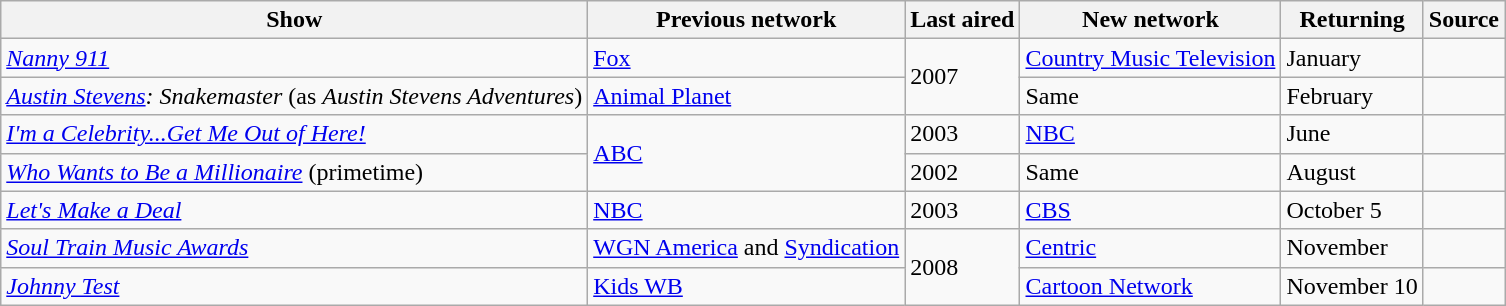<table class="wikitable">
<tr ">
<th>Show</th>
<th>Previous network</th>
<th>Last aired</th>
<th>New network</th>
<th>Returning</th>
<th>Source</th>
</tr>
<tr>
<td><em><a href='#'>Nanny 911</a></em></td>
<td><a href='#'>Fox</a></td>
<td rowspan="2">2007</td>
<td><a href='#'>Country Music Television</a></td>
<td>January</td>
<td></td>
</tr>
<tr>
<td><em><a href='#'>Austin Stevens</a>: Snakemaster</em> (as <em>Austin Stevens Adventures</em>)</td>
<td><a href='#'>Animal Planet</a></td>
<td>Same</td>
<td>February</td>
<td></td>
</tr>
<tr>
<td><em><a href='#'>I'm a Celebrity...Get Me Out of Here!</a></em></td>
<td rowspan="2"><a href='#'>ABC</a></td>
<td>2003</td>
<td><a href='#'>NBC</a></td>
<td>June</td>
<td></td>
</tr>
<tr>
<td><em><a href='#'>Who Wants to Be a Millionaire</a></em> (primetime)</td>
<td>2002</td>
<td>Same</td>
<td>August</td>
<td></td>
</tr>
<tr>
<td><em><a href='#'>Let's Make a Deal</a></em></td>
<td><a href='#'>NBC</a></td>
<td>2003</td>
<td><a href='#'>CBS</a></td>
<td>October 5</td>
<td></td>
</tr>
<tr>
<td><em><a href='#'>Soul Train Music Awards</a></em></td>
<td><a href='#'>WGN America</a> and <a href='#'>Syndication</a></td>
<td rowspan="2">2008</td>
<td><a href='#'>Centric</a></td>
<td>November</td>
<td></td>
</tr>
<tr>
<td><em><a href='#'>Johnny Test</a></em></td>
<td><a href='#'>Kids WB</a></td>
<td><a href='#'>Cartoon Network</a></td>
<td>November 10</td>
<td></td>
</tr>
</table>
